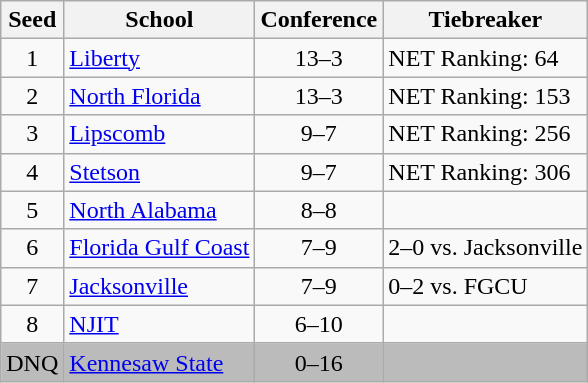<table class="wikitable" style="text-align:center">
<tr>
<th>Seed</th>
<th>School</th>
<th>Conference</th>
<th>Tiebreaker</th>
</tr>
<tr>
<td>1</td>
<td align=left><a href='#'>Liberty</a></td>
<td>13–3</td>
<td align=left>NET Ranking: 64</td>
</tr>
<tr>
<td>2</td>
<td align=left><a href='#'>North Florida</a></td>
<td>13–3</td>
<td align=left>NET Ranking: 153</td>
</tr>
<tr>
<td>3</td>
<td align=left><a href='#'>Lipscomb</a></td>
<td>9–7</td>
<td align=left>NET Ranking: 256</td>
</tr>
<tr>
<td>4</td>
<td align=left><a href='#'>Stetson</a></td>
<td>9–7</td>
<td align=left>NET Ranking: 306</td>
</tr>
<tr>
<td>5</td>
<td align=left><a href='#'>North Alabama</a></td>
<td>8–8</td>
<td></td>
</tr>
<tr>
<td>6</td>
<td align=left><a href='#'>Florida Gulf Coast</a></td>
<td>7–9</td>
<td align=left>2–0 vs. Jacksonville</td>
</tr>
<tr>
<td>7</td>
<td align=left><a href='#'>Jacksonville</a></td>
<td>7–9</td>
<td align=left>0–2 vs. FGCU</td>
</tr>
<tr>
<td>8</td>
<td align=left><a href='#'>NJIT</a></td>
<td>6–10</td>
<td></td>
</tr>
<tr bgcolor=#bbbbbb>
<td>DNQ</td>
<td align=left><a href='#'>Kennesaw State</a></td>
<td>0–16</td>
<td align=left></td>
</tr>
</table>
